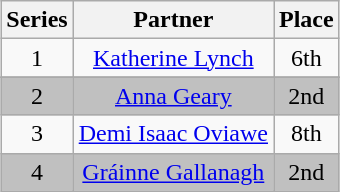<table class="wikitable sortable" style="margin:auto; text-align:center;">
<tr>
<th>Series</th>
<th>Partner</th>
<th>Place</th>
</tr>
<tr>
<td>1</td>
<td><a href='#'>Katherine Lynch</a></td>
<td>6th</td>
</tr>
<tr>
</tr>
<tr bgcolor="silver">
<td>2</td>
<td><a href='#'>Anna Geary</a></td>
<td>2nd</td>
</tr>
<tr>
<td>3</td>
<td><a href='#'>Demi Isaac Oviawe</a></td>
<td>8th</td>
</tr>
<tr bgcolor="silver">
<td>4</td>
<td><a href='#'>Gráinne Gallanagh</a></td>
<td>2nd</td>
</tr>
</table>
